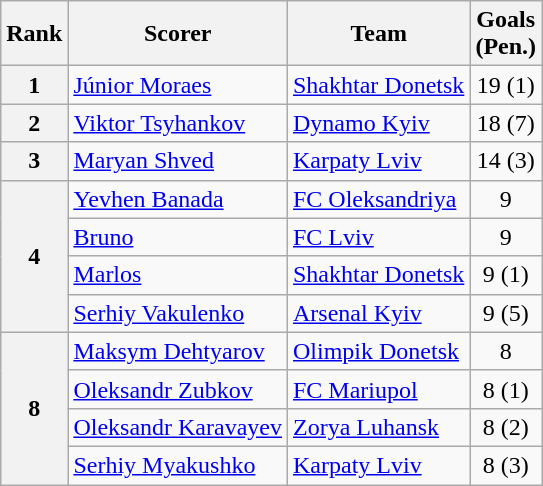<table class="wikitable">
<tr>
<th>Rank</th>
<th>Scorer</th>
<th>Team</th>
<th>Goals<br>(Pen.)</th>
</tr>
<tr>
<th align=center>1</th>
<td> <a href='#'>Júnior Moraes</a></td>
<td><a href='#'>Shakhtar Donetsk</a></td>
<td align=center>19 (1)</td>
</tr>
<tr>
<th style="text-align:center;">2</th>
<td> <a href='#'>Viktor Tsyhankov</a></td>
<td><a href='#'>Dynamo Kyiv</a></td>
<td align=center>18 (7)</td>
</tr>
<tr>
<th style="text-align:center;">3</th>
<td> <a href='#'>Maryan Shved</a></td>
<td><a href='#'>Karpaty Lviv</a></td>
<td align=center>14 (3)</td>
</tr>
<tr>
<th style="text-align:center;" rowspan="4">4</th>
<td> <a href='#'>Yevhen Banada</a></td>
<td><a href='#'>FC Oleksandriya</a></td>
<td align=center>9</td>
</tr>
<tr>
<td> <a href='#'>Bruno</a></td>
<td><a href='#'>FC Lviv</a></td>
<td align=center>9</td>
</tr>
<tr>
<td> <a href='#'>Marlos</a></td>
<td><a href='#'>Shakhtar Donetsk</a></td>
<td align=center>9 (1)</td>
</tr>
<tr>
<td> <a href='#'>Serhiy Vakulenko</a></td>
<td><a href='#'>Arsenal Kyiv</a></td>
<td align=center>9 (5)</td>
</tr>
<tr>
<th style="text-align:center;" rowspan="4">8</th>
<td> <a href='#'>Maksym Dehtyarov</a></td>
<td><a href='#'>Olimpik Donetsk</a></td>
<td align=center>8</td>
</tr>
<tr>
<td> <a href='#'>Oleksandr Zubkov</a></td>
<td><a href='#'>FC Mariupol</a></td>
<td align=center>8 (1)</td>
</tr>
<tr>
<td> <a href='#'>Oleksandr Karavayev</a></td>
<td><a href='#'>Zorya Luhansk</a></td>
<td align=center>8 (2)</td>
</tr>
<tr>
<td> <a href='#'>Serhiy Myakushko</a></td>
<td><a href='#'>Karpaty Lviv</a></td>
<td align=center>8 (3)</td>
</tr>
</table>
